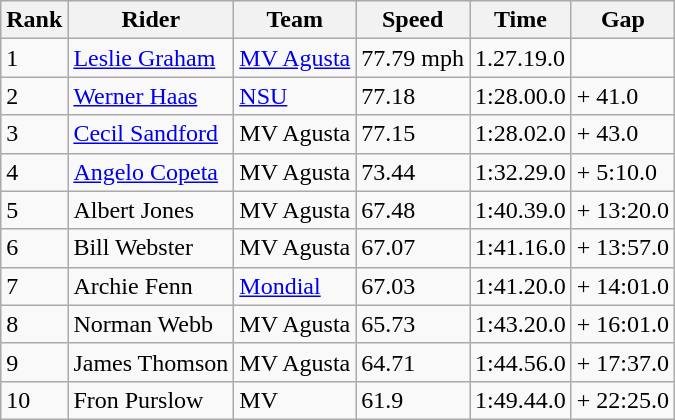<table class="wikitable">
<tr style="background:#efefef;">
<th>Rank</th>
<th>Rider</th>
<th>Team</th>
<th>Speed</th>
<th>Time</th>
<th>Gap</th>
</tr>
<tr>
<td>1</td>
<td> <a href='#'>Leslie Graham</a></td>
<td><a href='#'>MV Agusta</a></td>
<td>77.79 mph</td>
<td>1.27.19.0</td>
</tr>
<tr>
<td>2</td>
<td> <a href='#'>Werner Haas</a></td>
<td><a href='#'>NSU</a></td>
<td>77.18</td>
<td>1:28.00.0</td>
<td>+ 41.0</td>
</tr>
<tr>
<td>3</td>
<td> <a href='#'>Cecil Sandford</a></td>
<td>MV Agusta</td>
<td>77.15</td>
<td>1:28.02.0</td>
<td>+ 43.0</td>
</tr>
<tr>
<td>4</td>
<td> <a href='#'>Angelo Copeta</a></td>
<td>MV Agusta</td>
<td>73.44</td>
<td>1:32.29.0</td>
<td>+ 5:10.0</td>
</tr>
<tr>
<td>5</td>
<td> Albert Jones</td>
<td>MV Agusta</td>
<td>67.48</td>
<td>1:40.39.0</td>
<td>+ 13:20.0</td>
</tr>
<tr>
<td>6</td>
<td> Bill Webster</td>
<td>MV Agusta</td>
<td>67.07</td>
<td>1:41.16.0</td>
<td>+ 13:57.0</td>
</tr>
<tr>
<td>7</td>
<td> Archie Fenn</td>
<td><a href='#'>Mondial</a></td>
<td>67.03</td>
<td>1:41.20.0</td>
<td>+ 14:01.0</td>
</tr>
<tr>
<td>8</td>
<td> Norman Webb</td>
<td>MV Agusta</td>
<td>65.73</td>
<td>1:43.20.0</td>
<td>+ 16:01.0</td>
</tr>
<tr>
<td>9</td>
<td> James Thomson</td>
<td>MV Agusta</td>
<td>64.71</td>
<td>1:44.56.0</td>
<td>+ 17:37.0</td>
</tr>
<tr>
<td>10</td>
<td> Fron Purslow</td>
<td>MV</td>
<td>61.9</td>
<td>1:49.44.0</td>
<td>+ 22:25.0</td>
</tr>
</table>
